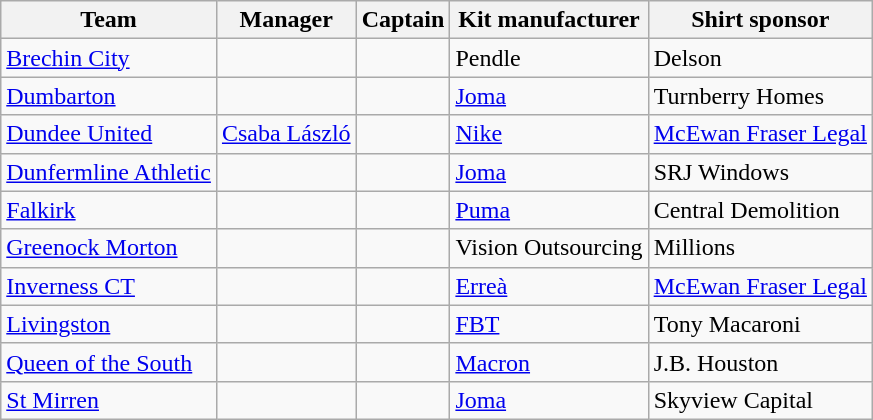<table class="wikitable sortable">
<tr>
<th>Team</th>
<th>Manager</th>
<th>Captain</th>
<th>Kit manufacturer</th>
<th>Shirt sponsor</th>
</tr>
<tr>
<td><a href='#'>Brechin City</a></td>
<td> </td>
<td> </td>
<td>Pendle</td>
<td>Delson</td>
</tr>
<tr>
<td><a href='#'>Dumbarton</a></td>
<td> </td>
<td> </td>
<td><a href='#'>Joma</a></td>
<td>Turnberry Homes</td>
</tr>
<tr>
<td><a href='#'>Dundee United</a></td>
<td> <a href='#'>Csaba László</a></td>
<td> </td>
<td><a href='#'>Nike</a></td>
<td><a href='#'>McEwan Fraser Legal</a></td>
</tr>
<tr>
<td><a href='#'>Dunfermline Athletic</a></td>
<td> </td>
<td> </td>
<td><a href='#'>Joma</a></td>
<td>SRJ Windows</td>
</tr>
<tr>
<td><a href='#'>Falkirk</a></td>
<td> </td>
<td> </td>
<td><a href='#'>Puma</a></td>
<td>Central Demolition</td>
</tr>
<tr>
<td><a href='#'>Greenock Morton</a></td>
<td> </td>
<td> </td>
<td>Vision Outsourcing</td>
<td>Millions</td>
</tr>
<tr>
<td><a href='#'>Inverness CT</a></td>
<td> </td>
<td> </td>
<td><a href='#'>Erreà</a></td>
<td><a href='#'>McEwan Fraser Legal</a></td>
</tr>
<tr>
<td><a href='#'>Livingston</a></td>
<td> </td>
<td> </td>
<td><a href='#'>FBT</a></td>
<td>Tony Macaroni</td>
</tr>
<tr>
<td><a href='#'>Queen of the South</a></td>
<td> </td>
<td> </td>
<td><a href='#'>Macron</a></td>
<td>J.B. Houston</td>
</tr>
<tr>
<td><a href='#'>St Mirren</a></td>
<td> </td>
<td> </td>
<td><a href='#'>Joma</a></td>
<td>Skyview Capital</td>
</tr>
</table>
